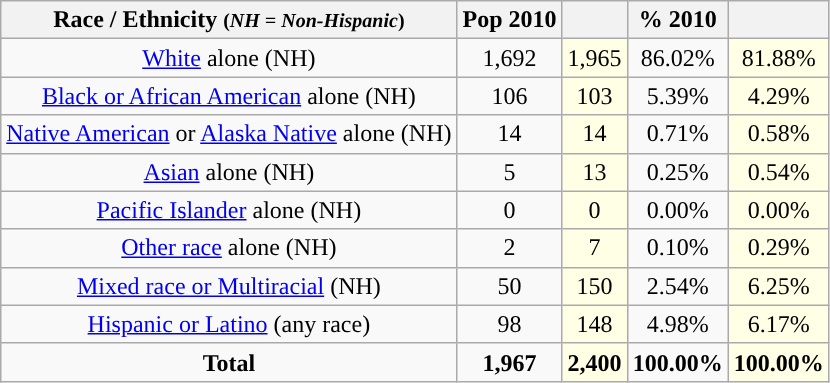<table class="wikitable" style="text-align:center;">
<tr>
<th>Race / Ethnicity <small>(<em>NH = Non-Hispanic</em>)</small></th>
<th>Pop 2010</th>
<th></th>
<th>% 2010</th>
<th></th>
</tr>
<tr>
<td><a href='#'>White</a> alone (NH)</td>
<td>1,692</td>
<td style='background: #ffffe6;'>1,965</td>
<td>86.02%</td>
<td style='background: #ffffe6;'>81.88%</td>
</tr>
<tr>
<td><a href='#'>Black or African American</a> alone (NH)</td>
<td>106</td>
<td style='background: #ffffe6;'>103</td>
<td>5.39%</td>
<td style='background: #ffffe6;'>4.29%</td>
</tr>
<tr>
<td><a href='#'>Native American</a> or <a href='#'>Alaska Native</a> alone (NH)</td>
<td>14</td>
<td style='background: #ffffe6;'>14</td>
<td>0.71%</td>
<td style='background: #ffffe6;'>0.58%</td>
</tr>
<tr>
<td><a href='#'>Asian</a> alone (NH)</td>
<td>5</td>
<td style='background: #ffffe6;'>13</td>
<td>0.25%</td>
<td style='background: #ffffe6;'>0.54%</td>
</tr>
<tr>
<td><a href='#'>Pacific Islander</a> alone (NH)</td>
<td>0</td>
<td style='background: #ffffe6;'>0</td>
<td>0.00%</td>
<td style='background: #ffffe6;'>0.00%</td>
</tr>
<tr>
<td><a href='#'>Other race</a> alone (NH)</td>
<td>2</td>
<td style='background: #ffffe6;'>7</td>
<td>0.10%</td>
<td style='background: #ffffe6;'>0.29%</td>
</tr>
<tr>
<td><a href='#'>Mixed race or Multiracial</a> (NH)</td>
<td>50</td>
<td style='background: #ffffe6;'>150</td>
<td>2.54%</td>
<td style='background: #ffffe6;'>6.25%</td>
</tr>
<tr>
<td><a href='#'>Hispanic or Latino</a> (any race)</td>
<td>98</td>
<td style='background: #ffffe6;'>148</td>
<td>4.98%</td>
<td style='background: #ffffe6;'>6.17%</td>
</tr>
<tr>
<td><strong>Total</strong></td>
<td><strong>1,967</strong></td>
<td style='background: #ffffe6;'><strong>2,400</strong></td>
<td><strong>100.00%</strong></td>
<td style='background: #ffffe6;'><strong>100.00%</strong></td>
</tr>
</table>
